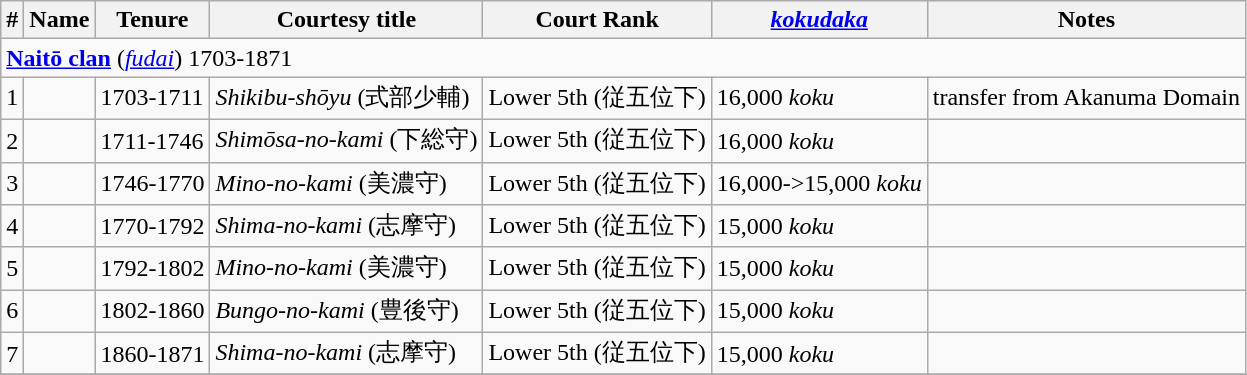<table class=wikitable>
<tr>
<th>#</th>
<th>Name</th>
<th>Tenure</th>
<th>Courtesy title</th>
<th>Court Rank</th>
<th><em><a href='#'>kokudaka</a></em></th>
<th>Notes</th>
</tr>
<tr>
<td colspan=7> <strong><a href='#'>Naitō clan</a></strong> (<em><a href='#'>fudai</a></em>) 1703-1871</td>
</tr>
<tr>
<td>1</td>
<td></td>
<td>1703-1711</td>
<td><em>Shikibu-shōyu</em> (式部少輔)</td>
<td>Lower 5th (従五位下)</td>
<td>16,000 <em>koku</em></td>
<td>transfer from Akanuma Domain</td>
</tr>
<tr>
<td>2</td>
<td></td>
<td>1711-1746</td>
<td><em>Shimōsa-no-kami</em> (下総守)</td>
<td>Lower 5th (従五位下)</td>
<td>16,000 <em>koku</em></td>
<td></td>
</tr>
<tr>
<td>3</td>
<td></td>
<td>1746-1770</td>
<td><em>Mino-no-kami</em> (美濃守)</td>
<td>Lower 5th (従五位下)</td>
<td>16,000->15,000 <em>koku</em></td>
<td></td>
</tr>
<tr>
<td>4</td>
<td></td>
<td>1770-1792</td>
<td><em>Shima-no-kami</em> (志摩守)</td>
<td>Lower 5th (従五位下)</td>
<td>15,000 <em>koku</em></td>
<td></td>
</tr>
<tr>
<td>5</td>
<td></td>
<td>1792-1802</td>
<td><em>Mino-no-kami</em> (美濃守)</td>
<td>Lower 5th (従五位下)</td>
<td>15,000 <em>koku</em></td>
<td></td>
</tr>
<tr>
<td>6</td>
<td></td>
<td>1802-1860</td>
<td><em>Bungo-no-kami</em> (豊後守)</td>
<td>Lower 5th (従五位下)</td>
<td>15,000 <em>koku</em></td>
<td></td>
</tr>
<tr>
<td>7</td>
<td></td>
<td>1860-1871</td>
<td><em>Shima-no-kami</em> (志摩守)</td>
<td>Lower 5th (従五位下)</td>
<td>15,000 <em>koku</em></td>
<td></td>
</tr>
<tr>
</tr>
</table>
